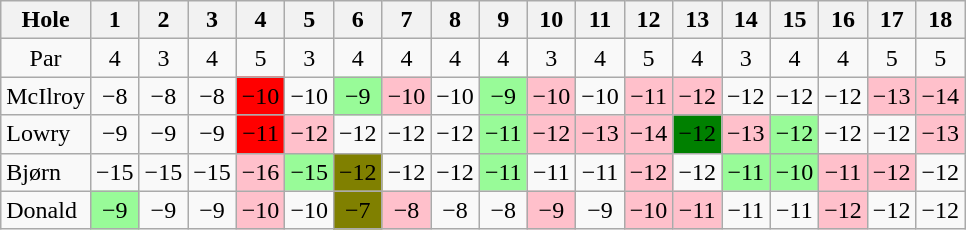<table class="wikitable" style="text-align:center">
<tr>
<th>Hole</th>
<th>1</th>
<th>2</th>
<th>3</th>
<th>4</th>
<th>5</th>
<th>6</th>
<th>7</th>
<th>8</th>
<th>9</th>
<th>10</th>
<th>11</th>
<th>12</th>
<th>13</th>
<th>14</th>
<th>15</th>
<th>16</th>
<th>17</th>
<th>18</th>
</tr>
<tr>
<td>Par</td>
<td>4</td>
<td>3</td>
<td>4</td>
<td>5</td>
<td>3</td>
<td>4</td>
<td>4</td>
<td>4</td>
<td>4</td>
<td>3</td>
<td>4</td>
<td>5</td>
<td>4</td>
<td>3</td>
<td>4</td>
<td>4</td>
<td>5</td>
<td>5</td>
</tr>
<tr>
<td align=left> McIlroy</td>
<td>−8</td>
<td>−8</td>
<td>−8</td>
<td style="background: Red;">−10</td>
<td>−10</td>
<td style="background: PaleGreen;">−9</td>
<td style="background: Pink;">−10</td>
<td>−10</td>
<td style="background: PaleGreen;">−9</td>
<td style="background: Pink;">−10</td>
<td>−10</td>
<td style="background: Pink;">−11</td>
<td style="background: Pink;">−12</td>
<td>−12</td>
<td>−12</td>
<td>−12</td>
<td style="background: Pink;">−13</td>
<td style="background: Pink;">−14</td>
</tr>
<tr>
<td align=left> Lowry</td>
<td>−9</td>
<td>−9</td>
<td>−9</td>
<td style="background: Red;">−11</td>
<td style="background: Pink;">−12</td>
<td>−12</td>
<td>−12</td>
<td>−12</td>
<td style="background: PaleGreen;">−11</td>
<td style="background: Pink;">−12</td>
<td style="background: Pink;">−13</td>
<td style="background: Pink;">−14</td>
<td style="background: Green;">−12</td>
<td style="background: Pink;">−13</td>
<td style="background: PaleGreen;">−12</td>
<td>−12</td>
<td>−12</td>
<td style="background: Pink;">−13</td>
</tr>
<tr>
<td align=left> Bjørn</td>
<td>−15</td>
<td>−15</td>
<td>−15</td>
<td style="background: Pink;">−16</td>
<td style="background: PaleGreen;">−15</td>
<td style="background: Olive;">−12</td>
<td>−12</td>
<td>−12</td>
<td style="background: PaleGreen;">−11</td>
<td>−11</td>
<td>−11</td>
<td style="background: Pink;">−12</td>
<td>−12</td>
<td style="background: PaleGreen;">−11</td>
<td style="background: PaleGreen;">−10</td>
<td style="background: Pink;">−11</td>
<td style="background: Pink;">−12</td>
<td>−12</td>
</tr>
<tr>
<td align=left> Donald</td>
<td style="background: PaleGreen;">−9</td>
<td>−9</td>
<td>−9</td>
<td style="background: Pink;">−10</td>
<td>−10</td>
<td style="background: Olive;">−7</td>
<td style="background: Pink;">−8</td>
<td>−8</td>
<td>−8</td>
<td style="background: Pink;">−9</td>
<td>−9</td>
<td style="background: Pink;">−10</td>
<td style="background: Pink;">−11</td>
<td>−11</td>
<td>−11</td>
<td style="background: Pink;">−12</td>
<td>−12</td>
<td>−12</td>
</tr>
</table>
